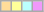<table class=wikitable style="font-size: 95%;">
<tr>
<td bgcolor=#ffdd99></td>
<td bgcolor=#ffff99></td>
<td bgcolor=#bbffff></td>
<td bgcolor=#f098fa></td>
</tr>
</table>
